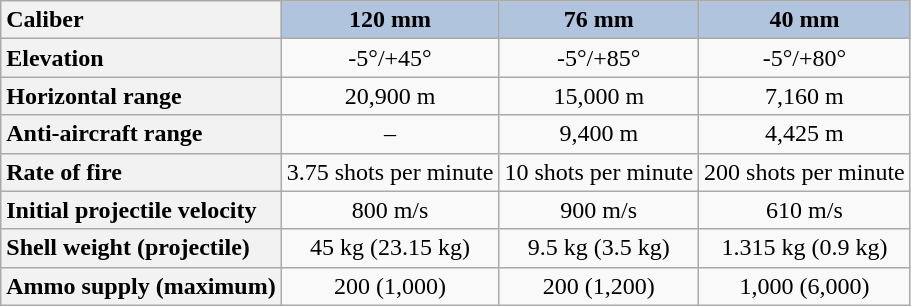<table class="wikitable unsortable" style="text-align:center">
<tr>
<th style="text-align:left">Caliber</th>
<th style="text-align:center;background:lightsteelblue;">120 mm</th>
<th style="text-align:center;background:lightsteelblue;">76 mm</th>
<th style="text-align:center;background:lightsteelblue;">40 mm</th>
</tr>
<tr>
<th style="text-align:left">Elevation</th>
<td>-5°/+45°</td>
<td>-5°/+85°</td>
<td>-5°/+80°</td>
</tr>
<tr>
<th style="text-align:left">Horizontal range</th>
<td>20,900 m</td>
<td>15,000 m</td>
<td>7,160 m</td>
</tr>
<tr>
<th style="text-align:left">Anti-aircraft range</th>
<td>–</td>
<td>9,400 m</td>
<td>4,425 m</td>
</tr>
<tr>
<th style="text-align:left">Rate of fire</th>
<td>3.75 shots per minute</td>
<td>10 shots per minute</td>
<td>200 shots per minute</td>
</tr>
<tr>
<th style="text-align:left">Initial projectile velocity</th>
<td>800 m/s</td>
<td>900 m/s</td>
<td>610 m/s</td>
</tr>
<tr>
<th style="text-align:left">Shell weight (projectile)</th>
<td>45 kg (23.15 kg)</td>
<td>9.5 kg (3.5 kg)</td>
<td>1.315 kg (0.9 kg)</td>
</tr>
<tr>
<th style="text-align:left">Ammo supply (maximum)</th>
<td>200 (1,000)</td>
<td>200 (1,200)</td>
<td>1,000 (6,000)</td>
</tr>
</table>
